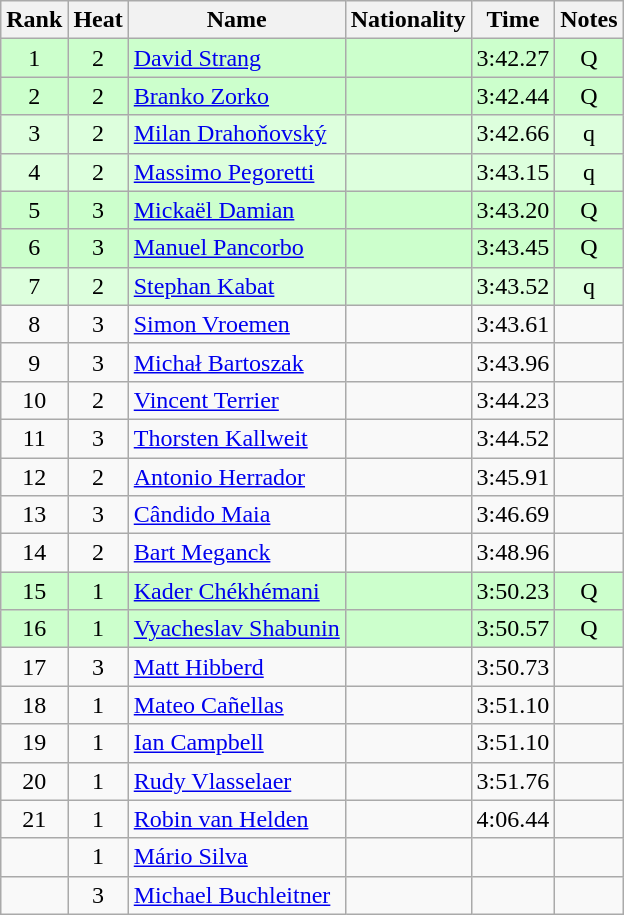<table class="wikitable sortable" style="text-align:center">
<tr>
<th>Rank</th>
<th>Heat</th>
<th>Name</th>
<th>Nationality</th>
<th>Time</th>
<th>Notes</th>
</tr>
<tr bgcolor=ccffcc>
<td>1</td>
<td>2</td>
<td align="left"><a href='#'>David Strang</a></td>
<td align=left></td>
<td>3:42.27</td>
<td>Q</td>
</tr>
<tr bgcolor=ccffcc>
<td>2</td>
<td>2</td>
<td align="left"><a href='#'>Branko Zorko</a></td>
<td align=left></td>
<td>3:42.44</td>
<td>Q</td>
</tr>
<tr bgcolor=ddffdd>
<td>3</td>
<td>2</td>
<td align="left"><a href='#'>Milan Drahoňovský</a></td>
<td align=left></td>
<td>3:42.66</td>
<td>q</td>
</tr>
<tr bgcolor=ddffdd>
<td>4</td>
<td>2</td>
<td align="left"><a href='#'>Massimo Pegoretti</a></td>
<td align=left></td>
<td>3:43.15</td>
<td>q</td>
</tr>
<tr bgcolor=ccffcc>
<td>5</td>
<td>3</td>
<td align="left"><a href='#'>Mickaël Damian</a></td>
<td align=left></td>
<td>3:43.20</td>
<td>Q</td>
</tr>
<tr bgcolor=ccffcc>
<td>6</td>
<td>3</td>
<td align="left"><a href='#'>Manuel Pancorbo</a></td>
<td align=left></td>
<td>3:43.45</td>
<td>Q</td>
</tr>
<tr bgcolor=ddffdd>
<td>7</td>
<td>2</td>
<td align="left"><a href='#'>Stephan Kabat</a></td>
<td align=left></td>
<td>3:43.52</td>
<td>q</td>
</tr>
<tr>
<td>8</td>
<td>3</td>
<td align="left"><a href='#'>Simon Vroemen</a></td>
<td align=left></td>
<td>3:43.61</td>
<td></td>
</tr>
<tr>
<td>9</td>
<td>3</td>
<td align="left"><a href='#'>Michał Bartoszak</a></td>
<td align=left></td>
<td>3:43.96</td>
<td></td>
</tr>
<tr>
<td>10</td>
<td>2</td>
<td align="left"><a href='#'>Vincent Terrier</a></td>
<td align=left></td>
<td>3:44.23</td>
<td></td>
</tr>
<tr>
<td>11</td>
<td>3</td>
<td align="left"><a href='#'>Thorsten Kallweit</a></td>
<td align=left></td>
<td>3:44.52</td>
<td></td>
</tr>
<tr>
<td>12</td>
<td>2</td>
<td align="left"><a href='#'>Antonio Herrador</a></td>
<td align=left></td>
<td>3:45.91</td>
<td></td>
</tr>
<tr>
<td>13</td>
<td>3</td>
<td align="left"><a href='#'>Cândido Maia</a></td>
<td align=left></td>
<td>3:46.69</td>
<td></td>
</tr>
<tr>
<td>14</td>
<td>2</td>
<td align="left"><a href='#'>Bart Meganck</a></td>
<td align=left></td>
<td>3:48.96</td>
<td></td>
</tr>
<tr bgcolor=ccffcc>
<td>15</td>
<td>1</td>
<td align="left"><a href='#'>Kader Chékhémani</a></td>
<td align=left></td>
<td>3:50.23</td>
<td>Q</td>
</tr>
<tr bgcolor=ccffcc>
<td>16</td>
<td>1</td>
<td align="left"><a href='#'>Vyacheslav Shabunin</a></td>
<td align=left></td>
<td>3:50.57</td>
<td>Q</td>
</tr>
<tr>
<td>17</td>
<td>3</td>
<td align="left"><a href='#'>Matt Hibberd</a></td>
<td align=left></td>
<td>3:50.73</td>
<td></td>
</tr>
<tr>
<td>18</td>
<td>1</td>
<td align="left"><a href='#'>Mateo Cañellas</a></td>
<td align=left></td>
<td>3:51.10</td>
<td></td>
</tr>
<tr>
<td>19</td>
<td>1</td>
<td align="left"><a href='#'>Ian Campbell</a></td>
<td align=left></td>
<td>3:51.10</td>
<td></td>
</tr>
<tr>
<td>20</td>
<td>1</td>
<td align="left"><a href='#'>Rudy Vlasselaer</a></td>
<td align=left></td>
<td>3:51.76</td>
<td></td>
</tr>
<tr>
<td>21</td>
<td>1</td>
<td align="left"><a href='#'>Robin van Helden</a></td>
<td align=left></td>
<td>4:06.44</td>
<td></td>
</tr>
<tr>
<td></td>
<td>1</td>
<td align="left"><a href='#'>Mário Silva</a></td>
<td align=left></td>
<td></td>
<td></td>
</tr>
<tr>
<td></td>
<td>3</td>
<td align="left"><a href='#'>Michael Buchleitner</a></td>
<td align=left></td>
<td></td>
<td></td>
</tr>
</table>
